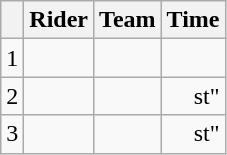<table class="wikitable">
<tr>
<th></th>
<th>Rider</th>
<th>Team</th>
<th>Time</th>
</tr>
<tr>
<td>1</td>
<td></td>
<td></td>
<td align="right"></td>
</tr>
<tr>
<td>2</td>
<td></td>
<td></td>
<td align="right">st"</td>
</tr>
<tr>
<td>3</td>
<td> </td>
<td></td>
<td align="right">st"</td>
</tr>
</table>
